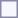<table style="border:1px solid #8888aa; background-color:#f7f8ff; padding:5px; font-size:95%; margin: 0px 12px 12px 0px;">
</table>
